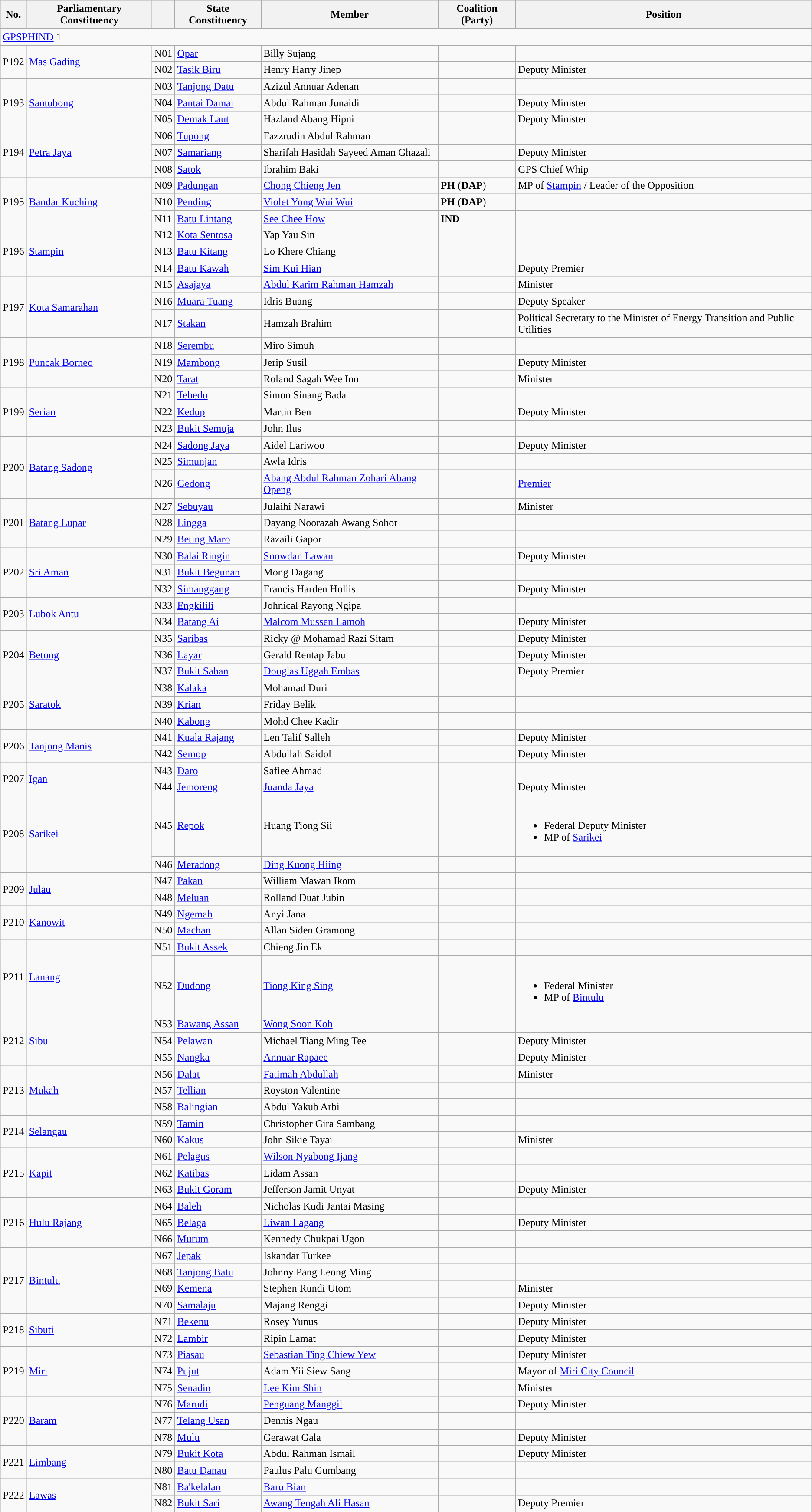<table class="wikitable sortable mw-collapsible">
<tr>
<th>No.</th>
<th>Parliamentary Constituency</th>
<th></th>
<th>State Constituency</th>
<th>Member</th>
<th>Coalition (Party)</th>
<th>Position</th>
</tr>
<tr>
<td colspan="7"><a href='#'>GPS</a><a href='#'>PH</a><a href='#'>IND</a> 1</td>
</tr>
<tr>
<td rowspan="2">P192</td>
<td rowspan="2"><a href='#'>Mas Gading</a></td>
<td>N01</td>
<td><a href='#'>Opar</a></td>
<td>Billy Sujang</td>
<td></td>
<td></td>
</tr>
<tr>
<td>N02</td>
<td><a href='#'>Tasik Biru</a></td>
<td>Henry Harry Jinep</td>
<td></td>
<td>Deputy Minister</td>
</tr>
<tr>
<td rowspan="3">P193</td>
<td rowspan="3"><a href='#'>Santubong</a></td>
<td>N03</td>
<td><a href='#'>Tanjong Datu</a></td>
<td>Azizul Annuar Adenan</td>
<td></td>
<td></td>
</tr>
<tr>
<td>N04</td>
<td><a href='#'>Pantai Damai</a></td>
<td>Abdul Rahman Junaidi</td>
<td></td>
<td>Deputy Minister</td>
</tr>
<tr>
<td>N05</td>
<td><a href='#'>Demak Laut</a></td>
<td>Hazland Abang Hipni</td>
<td></td>
<td>Deputy Minister</td>
</tr>
<tr>
<td rowspan="3">P194</td>
<td rowspan="3"><a href='#'>Petra Jaya</a></td>
<td>N06</td>
<td><a href='#'>Tupong</a></td>
<td>Fazzrudin Abdul Rahman</td>
<td></td>
<td></td>
</tr>
<tr>
<td>N07</td>
<td><a href='#'>Samariang</a></td>
<td>Sharifah Hasidah Sayeed Aman Ghazali</td>
<td></td>
<td>Deputy Minister</td>
</tr>
<tr>
<td>N08</td>
<td><a href='#'>Satok</a></td>
<td>Ibrahim Baki</td>
<td></td>
<td>GPS Chief Whip</td>
</tr>
<tr>
<td rowspan="3">P195</td>
<td rowspan="3"><a href='#'>Bandar Kuching</a></td>
<td>N09</td>
<td><a href='#'>Padungan</a></td>
<td><a href='#'>Chong Chieng Jen</a></td>
<td><strong>PH</strong> (<strong>DAP</strong>)</td>
<td>MP of <a href='#'>Stampin</a> / Leader of the Opposition</td>
</tr>
<tr>
<td>N10</td>
<td><a href='#'>Pending</a></td>
<td><a href='#'>Violet Yong Wui Wui</a></td>
<td><strong>PH</strong> (<strong>DAP</strong>)</td>
<td></td>
</tr>
<tr>
<td>N11</td>
<td><a href='#'>Batu Lintang</a></td>
<td><a href='#'>See Chee How</a></td>
<td><strong>IND</strong></td>
<td></td>
</tr>
<tr>
<td rowspan="3">P196</td>
<td rowspan="3"><a href='#'>Stampin</a></td>
<td>N12</td>
<td><a href='#'>Kota Sentosa</a></td>
<td>Yap Yau Sin</td>
<td></td>
<td></td>
</tr>
<tr>
<td>N13</td>
<td><a href='#'>Batu Kitang</a></td>
<td>Lo Khere Chiang</td>
<td></td>
<td></td>
</tr>
<tr>
<td>N14</td>
<td><a href='#'>Batu Kawah</a></td>
<td><a href='#'>Sim Kui Hian</a></td>
<td></td>
<td>Deputy Premier</td>
</tr>
<tr>
<td rowspan="3">P197</td>
<td rowspan="3"><a href='#'>Kota Samarahan</a></td>
<td>N15</td>
<td><a href='#'>Asajaya</a></td>
<td><a href='#'>Abdul Karim Rahman Hamzah</a></td>
<td></td>
<td>Minister</td>
</tr>
<tr>
<td>N16</td>
<td><a href='#'>Muara Tuang</a></td>
<td>Idris Buang</td>
<td></td>
<td>Deputy Speaker</td>
</tr>
<tr>
<td>N17</td>
<td><a href='#'>Stakan</a></td>
<td>Hamzah Brahim</td>
<td></td>
<td>Political Secretary to the Minister of Energy Transition and Public Utilities</td>
</tr>
<tr>
<td rowspan="3">P198</td>
<td rowspan="3"><a href='#'>Puncak Borneo</a></td>
<td>N18</td>
<td><a href='#'>Serembu</a></td>
<td>Miro Simuh</td>
<td></td>
<td></td>
</tr>
<tr>
<td>N19</td>
<td><a href='#'>Mambong</a></td>
<td>Jerip Susil</td>
<td></td>
<td>Deputy Minister</td>
</tr>
<tr>
<td>N20</td>
<td><a href='#'>Tarat</a></td>
<td>Roland Sagah Wee Inn</td>
<td></td>
<td>Minister</td>
</tr>
<tr>
<td rowspan="3">P199</td>
<td rowspan="3"><a href='#'>Serian</a></td>
<td>N21</td>
<td><a href='#'>Tebedu</a></td>
<td>Simon Sinang Bada</td>
<td></td>
<td></td>
</tr>
<tr>
<td>N22</td>
<td><a href='#'>Kedup</a></td>
<td>Martin Ben</td>
<td></td>
<td>Deputy Minister</td>
</tr>
<tr>
<td>N23</td>
<td><a href='#'>Bukit Semuja</a></td>
<td>John Ilus</td>
<td></td>
<td></td>
</tr>
<tr>
<td rowspan="3">P200</td>
<td rowspan="3"><a href='#'>Batang Sadong</a></td>
<td>N24</td>
<td><a href='#'>Sadong Jaya</a></td>
<td>Aidel Lariwoo</td>
<td></td>
<td>Deputy Minister</td>
</tr>
<tr>
<td>N25</td>
<td><a href='#'>Simunjan</a></td>
<td>Awla Idris</td>
<td></td>
<td></td>
</tr>
<tr>
<td>N26</td>
<td><a href='#'>Gedong</a></td>
<td><a href='#'>Abang Abdul Rahman Zohari Abang Openg</a></td>
<td></td>
<td><a href='#'>Premier</a></td>
</tr>
<tr>
<td rowspan="3">P201</td>
<td rowspan="3"><a href='#'>Batang Lupar</a></td>
<td>N27</td>
<td><a href='#'>Sebuyau</a></td>
<td>Julaihi Narawi</td>
<td></td>
<td>Minister</td>
</tr>
<tr>
<td>N28</td>
<td><a href='#'>Lingga</a></td>
<td>Dayang Noorazah Awang Sohor</td>
<td></td>
<td></td>
</tr>
<tr>
<td>N29</td>
<td><a href='#'>Beting Maro</a></td>
<td>Razaili Gapor</td>
<td></td>
<td></td>
</tr>
<tr>
<td rowspan="3">P202</td>
<td rowspan="3"><a href='#'>Sri Aman</a></td>
<td>N30</td>
<td><a href='#'>Balai Ringin</a></td>
<td><a href='#'>Snowdan Lawan</a></td>
<td></td>
<td>Deputy Minister</td>
</tr>
<tr>
<td>N31</td>
<td><a href='#'>Bukit Begunan</a></td>
<td>Mong Dagang</td>
<td></td>
<td></td>
</tr>
<tr>
<td>N32</td>
<td><a href='#'>Simanggang</a></td>
<td>Francis Harden Hollis</td>
<td></td>
<td>Deputy Minister</td>
</tr>
<tr>
<td rowspan="2">P203</td>
<td rowspan="2"><a href='#'>Lubok Antu</a></td>
<td>N33</td>
<td><a href='#'>Engkilili</a></td>
<td>Johnical Rayong Ngipa</td>
<td></td>
<td></td>
</tr>
<tr>
<td>N34</td>
<td><a href='#'>Batang Ai</a></td>
<td><a href='#'>Malcom Mussen Lamoh</a></td>
<td></td>
<td>Deputy Minister</td>
</tr>
<tr>
<td rowspan="3">P204</td>
<td rowspan="3"><a href='#'>Betong</a></td>
<td>N35</td>
<td><a href='#'>Saribas</a></td>
<td>Ricky @ Mohamad Razi Sitam</td>
<td></td>
<td>Deputy Minister</td>
</tr>
<tr>
<td>N36</td>
<td><a href='#'>Layar</a></td>
<td>Gerald Rentap Jabu</td>
<td></td>
<td>Deputy Minister</td>
</tr>
<tr>
<td>N37</td>
<td><a href='#'>Bukit Saban</a></td>
<td><a href='#'>Douglas Uggah Embas</a></td>
<td></td>
<td>Deputy Premier</td>
</tr>
<tr>
<td rowspan="3">P205</td>
<td rowspan="3"><a href='#'>Saratok</a></td>
<td>N38</td>
<td><a href='#'>Kalaka</a></td>
<td>Mohamad Duri</td>
<td></td>
<td></td>
</tr>
<tr>
<td>N39</td>
<td><a href='#'>Krian</a></td>
<td>Friday Belik</td>
<td></td>
<td></td>
</tr>
<tr>
<td>N40</td>
<td><a href='#'>Kabong</a></td>
<td>Mohd Chee Kadir</td>
<td></td>
<td></td>
</tr>
<tr>
<td rowspan="2">P206</td>
<td rowspan="2"><a href='#'>Tanjong Manis</a></td>
<td>N41</td>
<td><a href='#'>Kuala Rajang</a></td>
<td>Len Talif Salleh</td>
<td></td>
<td>Deputy Minister</td>
</tr>
<tr>
<td>N42</td>
<td><a href='#'>Semop</a></td>
<td>Abdullah Saidol</td>
<td></td>
<td>Deputy Minister</td>
</tr>
<tr>
<td rowspan="2">P207</td>
<td rowspan="2"><a href='#'>Igan</a></td>
<td>N43</td>
<td><a href='#'>Daro</a></td>
<td>Safiee Ahmad</td>
<td></td>
<td></td>
</tr>
<tr>
<td>N44</td>
<td><a href='#'>Jemoreng</a></td>
<td><a href='#'>Juanda Jaya</a></td>
<td></td>
<td>Deputy Minister</td>
</tr>
<tr>
<td rowspan="2">P208</td>
<td rowspan="2"><a href='#'>Sarikei</a></td>
<td>N45</td>
<td><a href='#'>Repok</a></td>
<td>Huang Tiong Sii</td>
<td></td>
<td><br><ul><li>Federal Deputy Minister</li><li>MP of <a href='#'>Sarikei</a></li></ul></td>
</tr>
<tr>
<td>N46</td>
<td><a href='#'>Meradong</a></td>
<td><a href='#'>Ding Kuong Hiing</a></td>
<td></td>
<td></td>
</tr>
<tr>
<td rowspan="2">P209</td>
<td rowspan="2"><a href='#'>Julau</a></td>
<td>N47</td>
<td><a href='#'>Pakan</a></td>
<td>William Mawan Ikom</td>
<td></td>
<td></td>
</tr>
<tr>
<td>N48</td>
<td><a href='#'>Meluan</a></td>
<td>Rolland Duat Jubin</td>
<td></td>
<td></td>
</tr>
<tr>
<td rowspan="2">P210</td>
<td rowspan="2"><a href='#'>Kanowit</a></td>
<td>N49</td>
<td><a href='#'>Ngemah</a></td>
<td>Anyi Jana</td>
<td></td>
<td></td>
</tr>
<tr>
<td>N50</td>
<td><a href='#'>Machan</a></td>
<td>Allan Siden Gramong</td>
<td></td>
<td></td>
</tr>
<tr>
<td rowspan="2">P211</td>
<td rowspan="2"><a href='#'>Lanang</a></td>
<td>N51</td>
<td><a href='#'>Bukit Assek</a></td>
<td>Chieng Jin Ek</td>
<td></td>
<td></td>
</tr>
<tr>
<td>N52</td>
<td><a href='#'>Dudong</a></td>
<td><a href='#'>Tiong King Sing</a></td>
<td></td>
<td><br><ul><li>Federal Minister</li><li>MP of <a href='#'>Bintulu</a></li></ul></td>
</tr>
<tr>
<td rowspan="3">P212</td>
<td rowspan="3"><a href='#'>Sibu</a></td>
<td>N53</td>
<td><a href='#'>Bawang Assan</a></td>
<td><a href='#'>Wong Soon Koh</a></td>
<td></td>
<td></td>
</tr>
<tr>
<td>N54</td>
<td><a href='#'>Pelawan</a></td>
<td>Michael Tiang Ming Tee</td>
<td></td>
<td>Deputy Minister</td>
</tr>
<tr>
<td>N55</td>
<td><a href='#'>Nangka</a></td>
<td><a href='#'>Annuar Rapaee</a></td>
<td></td>
<td>Deputy Minister</td>
</tr>
<tr>
<td rowspan="3">P213</td>
<td rowspan="3"><a href='#'>Mukah</a></td>
<td>N56</td>
<td><a href='#'>Dalat</a></td>
<td><a href='#'>Fatimah Abdullah</a></td>
<td></td>
<td>Minister</td>
</tr>
<tr>
<td>N57</td>
<td><a href='#'>Tellian</a></td>
<td>Royston Valentine</td>
<td></td>
<td></td>
</tr>
<tr>
<td>N58</td>
<td><a href='#'>Balingian</a></td>
<td>Abdul Yakub Arbi</td>
<td></td>
<td></td>
</tr>
<tr>
<td rowspan="2">P214</td>
<td rowspan="2"><a href='#'>Selangau</a></td>
<td>N59</td>
<td><a href='#'>Tamin</a></td>
<td>Christopher Gira Sambang</td>
<td></td>
<td></td>
</tr>
<tr>
<td>N60</td>
<td><a href='#'>Kakus</a></td>
<td>John Sikie Tayai</td>
<td></td>
<td>Minister</td>
</tr>
<tr>
<td rowspan="3">P215</td>
<td rowspan="3"><a href='#'>Kapit</a></td>
<td>N61</td>
<td><a href='#'>Pelagus</a></td>
<td><a href='#'>Wilson Nyabong Ijang</a></td>
<td></td>
<td></td>
</tr>
<tr>
<td>N62</td>
<td><a href='#'>Katibas</a></td>
<td>Lidam Assan</td>
<td></td>
<td></td>
</tr>
<tr>
<td>N63</td>
<td><a href='#'>Bukit Goram</a></td>
<td>Jefferson Jamit Unyat</td>
<td></td>
<td>Deputy Minister</td>
</tr>
<tr>
<td rowspan="3">P216</td>
<td rowspan="3"><a href='#'>Hulu Rajang</a></td>
<td>N64</td>
<td><a href='#'>Baleh</a></td>
<td>Nicholas Kudi Jantai Masing</td>
<td></td>
<td></td>
</tr>
<tr>
<td>N65</td>
<td><a href='#'>Belaga</a></td>
<td><a href='#'>Liwan Lagang</a></td>
<td></td>
<td>Deputy Minister</td>
</tr>
<tr>
<td>N66</td>
<td><a href='#'>Murum</a></td>
<td>Kennedy Chukpai Ugon</td>
<td></td>
<td></td>
</tr>
<tr>
<td rowspan="4">P217</td>
<td rowspan="4"><a href='#'>Bintulu</a></td>
<td>N67</td>
<td><a href='#'>Jepak</a></td>
<td>Iskandar Turkee</td>
<td></td>
<td></td>
</tr>
<tr>
<td>N68</td>
<td><a href='#'>Tanjong Batu</a></td>
<td>Johnny Pang Leong Ming</td>
<td></td>
<td></td>
</tr>
<tr>
<td>N69</td>
<td><a href='#'>Kemena</a></td>
<td>Stephen Rundi Utom</td>
<td></td>
<td>Minister</td>
</tr>
<tr>
<td>N70</td>
<td><a href='#'>Samalaju</a></td>
<td>Majang Renggi</td>
<td></td>
<td>Deputy Minister</td>
</tr>
<tr>
<td rowspan="2">P218</td>
<td rowspan="2"><a href='#'>Sibuti</a></td>
<td>N71</td>
<td><a href='#'>Bekenu</a></td>
<td>Rosey Yunus</td>
<td></td>
<td>Deputy Minister</td>
</tr>
<tr>
<td>N72</td>
<td><a href='#'>Lambir</a></td>
<td>Ripin Lamat</td>
<td></td>
<td>Deputy Minister</td>
</tr>
<tr>
<td rowspan="3">P219</td>
<td rowspan="3"><a href='#'>Miri</a></td>
<td>N73</td>
<td><a href='#'>Piasau</a></td>
<td><a href='#'>Sebastian Ting Chiew Yew</a></td>
<td></td>
<td>Deputy Minister</td>
</tr>
<tr>
<td>N74</td>
<td><a href='#'>Pujut</a></td>
<td>Adam Yii Siew Sang</td>
<td></td>
<td>Mayor of <a href='#'>Miri City Council</a></td>
</tr>
<tr>
<td>N75</td>
<td><a href='#'>Senadin</a></td>
<td><a href='#'>Lee Kim Shin</a></td>
<td></td>
<td>Minister</td>
</tr>
<tr>
<td rowspan="3">P220</td>
<td rowspan="3"><a href='#'>Baram</a></td>
<td>N76</td>
<td><a href='#'>Marudi</a></td>
<td><a href='#'>Penguang Manggil</a></td>
<td></td>
<td>Deputy Minister</td>
</tr>
<tr>
<td>N77</td>
<td><a href='#'>Telang Usan</a></td>
<td>Dennis Ngau</td>
<td></td>
<td></td>
</tr>
<tr>
<td>N78</td>
<td><a href='#'>Mulu</a></td>
<td>Gerawat Gala</td>
<td></td>
<td>Deputy Minister</td>
</tr>
<tr>
<td rowspan="2">P221</td>
<td rowspan="2"><a href='#'>Limbang</a></td>
<td>N79</td>
<td><a href='#'>Bukit Kota</a></td>
<td>Abdul Rahman Ismail</td>
<td></td>
<td>Deputy Minister</td>
</tr>
<tr>
<td>N80</td>
<td><a href='#'>Batu Danau</a></td>
<td>Paulus Palu Gumbang</td>
<td></td>
<td></td>
</tr>
<tr>
<td rowspan="2">P222</td>
<td rowspan="2"><a href='#'>Lawas</a></td>
<td>N81</td>
<td><a href='#'>Ba'kelalan</a></td>
<td><a href='#'>Baru Bian</a></td>
<td></td>
<td></td>
</tr>
<tr>
<td>N82</td>
<td><a href='#'>Bukit Sari</a></td>
<td><a href='#'>Awang Tengah Ali Hasan</a></td>
<td></td>
<td>Deputy Premier</td>
</tr>
</table>
